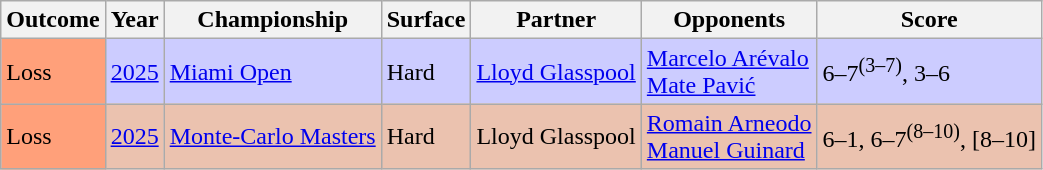<table class="sortable wikitable">
<tr>
<th>Outcome</th>
<th>Year</th>
<th>Championship</th>
<th>Surface</th>
<th>Partner</th>
<th>Opponents</th>
<th class="unsortable">Score</th>
</tr>
<tr style="background:#ccf;">
<td bgcolor=FFA07A>Loss</td>
<td><a href='#'>2025</a></td>
<td><a href='#'>Miami Open</a></td>
<td>Hard</td>
<td> <a href='#'>Lloyd Glasspool</a></td>
<td> <a href='#'>Marcelo Arévalo</a><br> <a href='#'>Mate Pavić</a></td>
<td>6–7<sup>(3–7)</sup>, 3–6</td>
</tr>
<tr style="background:#EBC2AF;">
<td bgcolor=FFA07A>Loss</td>
<td><a href='#'>2025</a></td>
<td><a href='#'>Monte-Carlo Masters</a></td>
<td>Hard</td>
<td> Lloyd Glasspool</td>
<td> <a href='#'>Romain Arneodo</a><br> <a href='#'>Manuel Guinard</a></td>
<td>6–1, 6–7<sup>(8–10)</sup>, [8–10]</td>
</tr>
</table>
